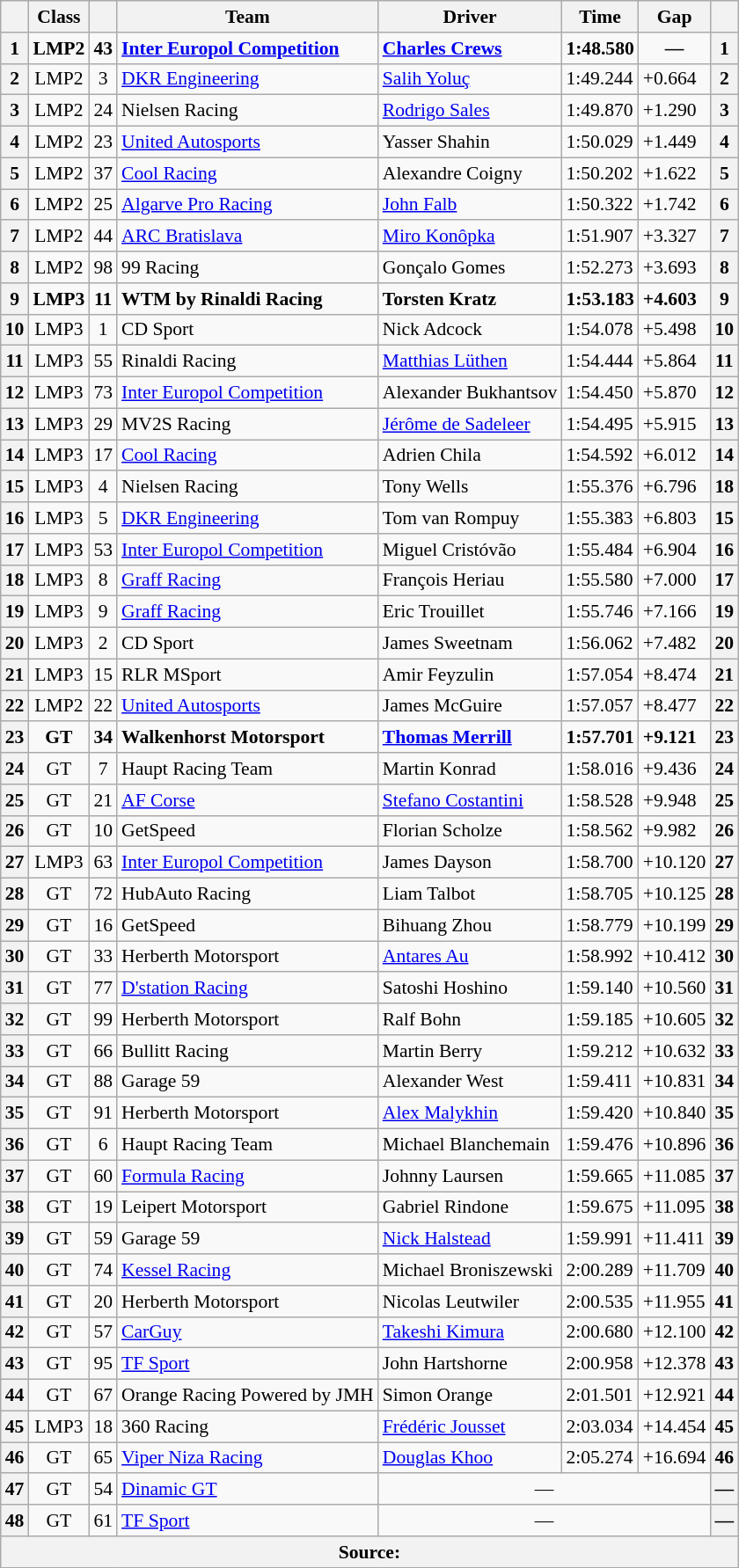<table class="wikitable sortable" style="font-size: 90%;">
<tr>
<th></th>
<th class="unsortable">Class</th>
<th class="unsortable"></th>
<th class="unsortable">Team</th>
<th class="unsortable">Driver</th>
<th class="unsortable">Time</th>
<th class="unsortable">Gap</th>
<th></th>
</tr>
<tr style="font-weight: bold;">
<th>1</th>
<td align="center">LMP2</td>
<td align="center">43</td>
<td> <a href='#'>Inter Europol Competition</a></td>
<td> <a href='#'>Charles Crews</a></td>
<td>1:48.580</td>
<td align="center">—</td>
<th>1</th>
</tr>
<tr>
<th>2</th>
<td align="center">LMP2</td>
<td align="center">3</td>
<td> <a href='#'>DKR Engineering</a></td>
<td> <a href='#'>Salih Yoluç</a></td>
<td>1:49.244</td>
<td>+0.664</td>
<th>2</th>
</tr>
<tr>
<th>3</th>
<td align="center">LMP2</td>
<td align="center">24</td>
<td> Nielsen Racing</td>
<td> <a href='#'>Rodrigo Sales</a></td>
<td>1:49.870</td>
<td>+1.290</td>
<th>3</th>
</tr>
<tr>
<th>4</th>
<td align="center">LMP2</td>
<td align="center">23</td>
<td> <a href='#'>United Autosports</a></td>
<td> Yasser Shahin</td>
<td>1:50.029</td>
<td>+1.449</td>
<th>4</th>
</tr>
<tr>
<th>5</th>
<td align="center">LMP2</td>
<td align="center">37</td>
<td> <a href='#'>Cool Racing</a></td>
<td> Alexandre Coigny</td>
<td>1:50.202</td>
<td>+1.622</td>
<th>5</th>
</tr>
<tr>
<th>6</th>
<td align="center">LMP2</td>
<td align="center">25</td>
<td> <a href='#'>Algarve Pro Racing</a></td>
<td> <a href='#'>John Falb</a></td>
<td>1:50.322</td>
<td>+1.742</td>
<th>6</th>
</tr>
<tr>
<th>7</th>
<td align="center">LMP2</td>
<td align="center">44</td>
<td> <a href='#'>ARC Bratislava</a></td>
<td> <a href='#'>Miro Konôpka</a></td>
<td>1:51.907</td>
<td>+3.327</td>
<th>7</th>
</tr>
<tr>
<th>8</th>
<td align="center">LMP2</td>
<td align="center">98</td>
<td> 99 Racing</td>
<td> Gonçalo Gomes</td>
<td>1:52.273</td>
<td>+3.693</td>
<th>8</th>
</tr>
<tr style="font-weight: bold;">
<th>9</th>
<td align="center">LMP3</td>
<td align="center">11</td>
<td> WTM by Rinaldi Racing</td>
<td> Torsten Kratz</td>
<td>1:53.183</td>
<td>+4.603</td>
<th>9</th>
</tr>
<tr>
<th>10</th>
<td align="center">LMP3</td>
<td align="center">1</td>
<td> CD Sport</td>
<td> Nick Adcock</td>
<td>1:54.078</td>
<td>+5.498</td>
<th>10</th>
</tr>
<tr>
<th>11</th>
<td align="center">LMP3</td>
<td align="center">55</td>
<td> Rinaldi Racing</td>
<td> <a href='#'>Matthias Lüthen</a></td>
<td>1:54.444</td>
<td>+5.864</td>
<th>11</th>
</tr>
<tr>
<th>12</th>
<td align="center">LMP3</td>
<td align="center">73</td>
<td> <a href='#'>Inter Europol Competition</a></td>
<td> Alexander Bukhantsov</td>
<td>1:54.450</td>
<td>+5.870</td>
<th>12</th>
</tr>
<tr>
<th>13</th>
<td align="center">LMP3</td>
<td align="center">29</td>
<td> MV2S Racing</td>
<td> <a href='#'>Jérôme de Sadeleer</a></td>
<td>1:54.495</td>
<td>+5.915</td>
<th>13</th>
</tr>
<tr>
<th>14</th>
<td align="center">LMP3</td>
<td align="center">17</td>
<td> <a href='#'>Cool Racing</a></td>
<td> Adrien Chila</td>
<td>1:54.592</td>
<td>+6.012</td>
<th>14</th>
</tr>
<tr>
<th>15</th>
<td align="center">LMP3</td>
<td align="center">4</td>
<td> Nielsen Racing</td>
<td> Tony Wells</td>
<td>1:55.376</td>
<td>+6.796</td>
<th>18</th>
</tr>
<tr>
<th>16</th>
<td align="center">LMP3</td>
<td align="center">5</td>
<td> <a href='#'>DKR Engineering</a></td>
<td> Tom van Rompuy</td>
<td>1:55.383</td>
<td>+6.803</td>
<th>15</th>
</tr>
<tr>
<th>17</th>
<td align="center">LMP3</td>
<td align="center">53</td>
<td> <a href='#'>Inter Europol Competition</a></td>
<td> Miguel Cristóvão</td>
<td>1:55.484</td>
<td>+6.904</td>
<th>16</th>
</tr>
<tr>
<th>18</th>
<td align="center">LMP3</td>
<td align="center">8</td>
<td> <a href='#'>Graff Racing</a></td>
<td> François Heriau</td>
<td>1:55.580</td>
<td>+7.000</td>
<th>17</th>
</tr>
<tr>
<th>19</th>
<td align="center">LMP3</td>
<td align="center">9</td>
<td> <a href='#'>Graff Racing</a></td>
<td> Eric Trouillet</td>
<td>1:55.746</td>
<td>+7.166</td>
<th>19</th>
</tr>
<tr>
<th>20</th>
<td align="center">LMP3</td>
<td align="center">2</td>
<td> CD Sport</td>
<td> James Sweetnam</td>
<td>1:56.062</td>
<td>+7.482</td>
<th>20</th>
</tr>
<tr>
<th>21</th>
<td align="center">LMP3</td>
<td align="center">15</td>
<td> RLR MSport</td>
<td> Amir Feyzulin</td>
<td>1:57.054</td>
<td>+8.474</td>
<th>21</th>
</tr>
<tr>
<th>22</th>
<td align="center">LMP2</td>
<td align="center">22</td>
<td> <a href='#'>United Autosports</a></td>
<td> James McGuire</td>
<td>1:57.057</td>
<td>+8.477</td>
<th>22</th>
</tr>
<tr style="font-weight: bold;">
<th>23</th>
<td align="center">GT</td>
<td align="center">34</td>
<td> Walkenhorst Motorsport</td>
<td> <a href='#'>Thomas Merrill</a></td>
<td>1:57.701</td>
<td>+9.121</td>
<th>23</th>
</tr>
<tr>
<th>24</th>
<td align="center">GT</td>
<td align="center">7</td>
<td> Haupt Racing Team</td>
<td> Martin Konrad</td>
<td>1:58.016</td>
<td>+9.436</td>
<th>24</th>
</tr>
<tr>
<th>25</th>
<td align="center">GT</td>
<td align="center">21</td>
<td> <a href='#'>AF Corse</a></td>
<td> <a href='#'>Stefano Costantini</a></td>
<td>1:58.528</td>
<td>+9.948</td>
<th>25</th>
</tr>
<tr>
<th>26</th>
<td align="center">GT</td>
<td align="center">10</td>
<td> GetSpeed</td>
<td> Florian Scholze</td>
<td>1:58.562</td>
<td>+9.982</td>
<th>26</th>
</tr>
<tr>
<th>27</th>
<td align="center">LMP3</td>
<td align="center">63</td>
<td> <a href='#'>Inter Europol Competition</a></td>
<td> James Dayson</td>
<td>1:58.700</td>
<td>+10.120</td>
<th>27</th>
</tr>
<tr>
<th>28</th>
<td align="center">GT</td>
<td align="center">72</td>
<td> HubAuto Racing</td>
<td> Liam Talbot</td>
<td>1:58.705</td>
<td>+10.125</td>
<th>28</th>
</tr>
<tr>
<th>29</th>
<td align="center">GT</td>
<td align="center">16</td>
<td> GetSpeed</td>
<td> Bihuang Zhou</td>
<td>1:58.779</td>
<td>+10.199</td>
<th>29</th>
</tr>
<tr>
<th>30</th>
<td align="center">GT</td>
<td align="center">33</td>
<td> Herberth Motorsport</td>
<td> <a href='#'>Antares Au</a></td>
<td>1:58.992</td>
<td>+10.412</td>
<th>30</th>
</tr>
<tr>
<th>31</th>
<td align="center">GT</td>
<td align="center">77</td>
<td> <a href='#'>D'station Racing</a></td>
<td> Satoshi Hoshino</td>
<td>1:59.140</td>
<td>+10.560</td>
<th>31</th>
</tr>
<tr>
<th>32</th>
<td align="center">GT</td>
<td align="center">99</td>
<td> Herberth Motorsport</td>
<td> Ralf Bohn</td>
<td>1:59.185</td>
<td>+10.605</td>
<th>32</th>
</tr>
<tr>
<th>33</th>
<td align="center">GT</td>
<td align="center">66</td>
<td> Bullitt Racing</td>
<td> Martin Berry</td>
<td>1:59.212</td>
<td>+10.632</td>
<th>33</th>
</tr>
<tr>
<th>34</th>
<td align="center">GT</td>
<td align="center">88</td>
<td> Garage 59</td>
<td> Alexander West</td>
<td>1:59.411</td>
<td>+10.831</td>
<th>34</th>
</tr>
<tr>
<th>35</th>
<td align="center">GT</td>
<td align="center">91</td>
<td> Herberth Motorsport</td>
<td> <a href='#'>Alex Malykhin</a></td>
<td>1:59.420</td>
<td>+10.840</td>
<th>35</th>
</tr>
<tr>
<th>36</th>
<td align="center">GT</td>
<td align="center">6</td>
<td> Haupt Racing Team</td>
<td> Michael Blanchemain</td>
<td>1:59.476</td>
<td>+10.896</td>
<th>36</th>
</tr>
<tr>
<th>37</th>
<td align="center">GT</td>
<td align="center">60</td>
<td> <a href='#'>Formula Racing</a></td>
<td> Johnny Laursen</td>
<td>1:59.665</td>
<td>+11.085</td>
<th>37</th>
</tr>
<tr>
<th>38</th>
<td align="center">GT</td>
<td align="center">19</td>
<td> Leipert Motorsport</td>
<td> Gabriel Rindone</td>
<td>1:59.675</td>
<td>+11.095</td>
<th>38</th>
</tr>
<tr>
<th>39</th>
<td align="center">GT</td>
<td align="center">59</td>
<td> Garage 59</td>
<td> <a href='#'>Nick Halstead</a></td>
<td>1:59.991</td>
<td>+11.411</td>
<th>39</th>
</tr>
<tr>
<th>40</th>
<td align="center">GT</td>
<td align="center">74</td>
<td> <a href='#'>Kessel Racing</a></td>
<td> Michael Broniszewski</td>
<td>2:00.289</td>
<td>+11.709</td>
<th>40</th>
</tr>
<tr>
<th>41</th>
<td align="center">GT</td>
<td align="center">20</td>
<td> Herberth Motorsport</td>
<td> Nicolas Leutwiler</td>
<td>2:00.535</td>
<td>+11.955</td>
<th>41</th>
</tr>
<tr>
<th>42</th>
<td align="center">GT</td>
<td align="center">57</td>
<td> <a href='#'>CarGuy</a></td>
<td> <a href='#'>Takeshi Kimura</a></td>
<td>2:00.680</td>
<td>+12.100</td>
<th>42</th>
</tr>
<tr>
<th>43</th>
<td align="center">GT</td>
<td align="center">95</td>
<td> <a href='#'>TF Sport</a></td>
<td> John Hartshorne</td>
<td>2:00.958</td>
<td>+12.378</td>
<th>43</th>
</tr>
<tr>
<th>44</th>
<td align="center">GT</td>
<td align="center">67</td>
<td> Orange Racing Powered by JMH</td>
<td> Simon Orange</td>
<td>2:01.501</td>
<td>+12.921</td>
<th>44</th>
</tr>
<tr>
<th>45</th>
<td align="center">LMP3</td>
<td align="center">18</td>
<td> 360 Racing</td>
<td> <a href='#'>Frédéric Jousset</a></td>
<td>2:03.034</td>
<td>+14.454</td>
<th>45</th>
</tr>
<tr>
<th>46</th>
<td align="center">GT</td>
<td align="center">65</td>
<td> <a href='#'>Viper Niza Racing</a></td>
<td> <a href='#'>Douglas Khoo</a></td>
<td>2:05.274</td>
<td>+16.694</td>
<th>46</th>
</tr>
<tr>
<th>47</th>
<td align="center">GT</td>
<td align="center">54</td>
<td> <a href='#'>Dinamic GT</a></td>
<td colspan="3" align="center">—</td>
<th>—</th>
</tr>
<tr>
<th>48</th>
<td align="center">GT</td>
<td align="center">61</td>
<td> <a href='#'>TF Sport</a></td>
<td colspan="3" align="center">—</td>
<th>—</th>
</tr>
<tr>
<th colspan="8">Source:</th>
</tr>
</table>
